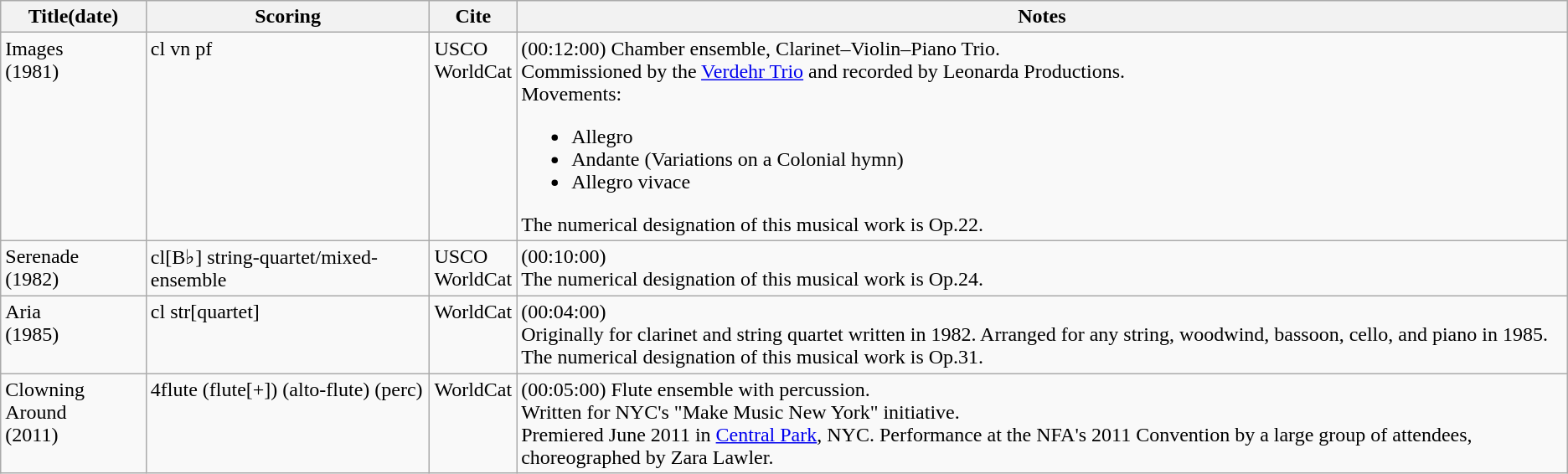<table class="sortable wikitable" style="margins:auto; width=95%;">
<tr>
<th width="">Title(date)</th>
<th width="">Scoring</th>
<th width="">Cite</th>
<th width="">Notes</th>
</tr>
<tr valign="top">
<td>Images<br>(1981)</td>
<td>cl vn pf</td>
<td>USCO<br>WorldCat</td>
<td>(00:12:00) Chamber ensemble, Clarinet–Violin–Piano Trio.<br>Commissioned by the <a href='#'>Verdehr Trio</a> and recorded by Leonarda Productions.<br>Movements:<ul><li>Allegro</li><li>Andante (Variations on a Colonial hymn)</li><li>Allegro vivace</li></ul>The numerical designation of this musical work is Op.22.</td>
</tr>
<tr valign="top">
<td>Serenade<br>(1982)</td>
<td>cl[B♭] string-quartet/mixed-ensemble</td>
<td>USCO<br>WorldCat</td>
<td>(00:10:00)<br>The numerical designation of this musical work is Op.24.</td>
</tr>
<tr valign="top">
<td>Aria<br>(1985)</td>
<td>cl str[quartet]</td>
<td>WorldCat</td>
<td>(00:04:00)<br>Originally for clarinet and string quartet written in 1982. Arranged for any string, woodwind, bassoon, cello, and piano in 1985.<br>The numerical designation of this musical work is Op.31.</td>
</tr>
<tr valign="top">
<td>Clowning Around<br>(2011)</td>
<td>4flute (flute[+]) (alto-flute) (perc)</td>
<td>WorldCat</td>
<td>(00:05:00) Flute ensemble with percussion.<br>Written for NYC's "Make Music New York" initiative.<br>Premiered June 2011 in <a href='#'>Central Park</a>, NYC. Performance at the NFA's 2011 Convention by a large group of attendees, choreographed by Zara Lawler.</td>
</tr>
</table>
